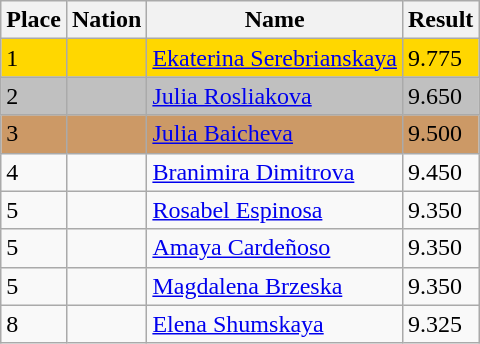<table class="wikitable">
<tr>
<th>Place</th>
<th>Nation</th>
<th>Name</th>
<th>Result</th>
</tr>
<tr bgcolor=gold>
<td>1</td>
<td></td>
<td align=left><a href='#'>Ekaterina Serebrianskaya</a></td>
<td>9.775</td>
</tr>
<tr bgcolor=silver>
<td>2</td>
<td></td>
<td align=left><a href='#'>Julia Rosliakova</a></td>
<td>9.650</td>
</tr>
<tr bgcolor=cc9966>
<td>3</td>
<td></td>
<td><a href='#'>Julia Baicheva</a></td>
<td>9.500</td>
</tr>
<tr>
<td>4</td>
<td></td>
<td><a href='#'>Branimira Dimitrova</a></td>
<td>9.450</td>
</tr>
<tr>
<td>5</td>
<td></td>
<td><a href='#'>Rosabel Espinosa</a></td>
<td>9.350</td>
</tr>
<tr>
<td>5</td>
<td></td>
<td><a href='#'>Amaya Cardeñoso</a></td>
<td>9.350</td>
</tr>
<tr>
<td>5</td>
<td></td>
<td><a href='#'>Magdalena Brzeska</a></td>
<td>9.350</td>
</tr>
<tr>
<td>8</td>
<td></td>
<td><a href='#'>Elena Shumskaya</a></td>
<td>9.325</td>
</tr>
</table>
